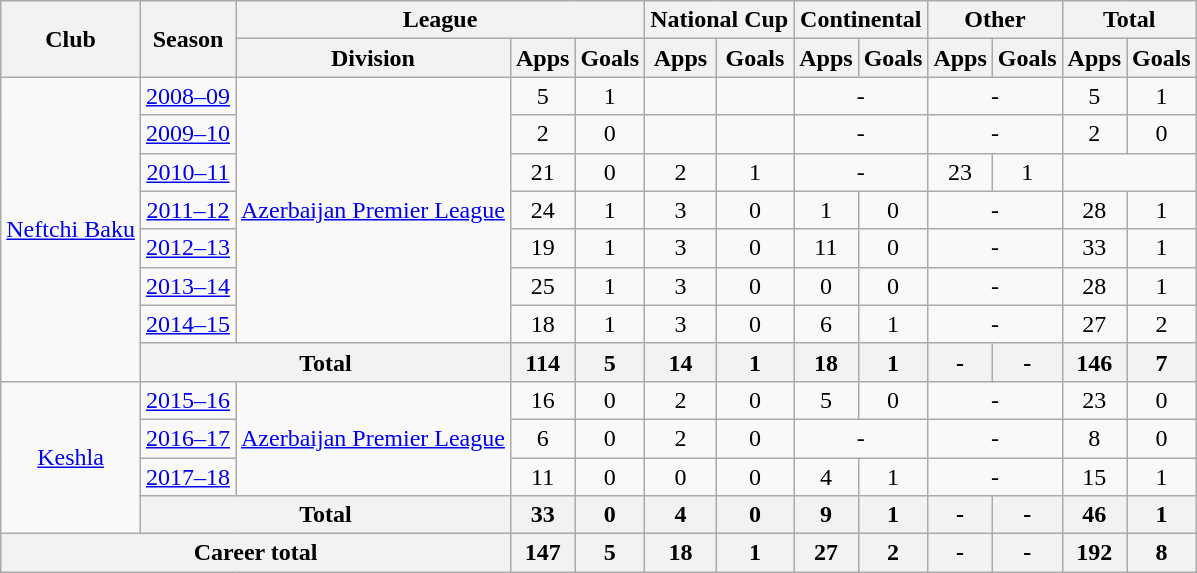<table class="wikitable" style="text-align: center;">
<tr>
<th rowspan="2">Club</th>
<th rowspan="2">Season</th>
<th colspan="3">League</th>
<th colspan="2">National Cup</th>
<th colspan="2">Continental</th>
<th colspan="2">Other</th>
<th colspan="2">Total</th>
</tr>
<tr>
<th>Division</th>
<th>Apps</th>
<th>Goals</th>
<th>Apps</th>
<th>Goals</th>
<th>Apps</th>
<th>Goals</th>
<th>Apps</th>
<th>Goals</th>
<th>Apps</th>
<th>Goals</th>
</tr>
<tr>
<td rowspan="8" valign="center"><a href='#'>Neftchi Baku</a></td>
<td><a href='#'>2008–09</a></td>
<td rowspan="7" valign="center"><a href='#'>Azerbaijan Premier League</a></td>
<td>5</td>
<td>1</td>
<td></td>
<td></td>
<td colspan="2">-</td>
<td colspan="2">-</td>
<td>5</td>
<td>1</td>
</tr>
<tr>
<td><a href='#'>2009–10</a></td>
<td>2</td>
<td>0</td>
<td></td>
<td></td>
<td colspan="2">-</td>
<td colspan="2">-</td>
<td>2</td>
<td>0</td>
</tr>
<tr>
<td><a href='#'>2010–11</a></td>
<td>21</td>
<td>0</td>
<td>2</td>
<td>1</td>
<td colspan="2">-</td>
<td>23</td>
<td>1</td>
</tr>
<tr>
<td><a href='#'>2011–12</a></td>
<td>24</td>
<td>1</td>
<td>3</td>
<td>0</td>
<td>1</td>
<td>0</td>
<td colspan="2">-</td>
<td>28</td>
<td>1</td>
</tr>
<tr>
<td><a href='#'>2012–13</a></td>
<td>19</td>
<td>1</td>
<td>3</td>
<td>0</td>
<td>11</td>
<td>0</td>
<td colspan="2">-</td>
<td>33</td>
<td>1</td>
</tr>
<tr>
<td><a href='#'>2013–14</a></td>
<td>25</td>
<td>1</td>
<td>3</td>
<td>0</td>
<td>0</td>
<td>0</td>
<td colspan="2">-</td>
<td>28</td>
<td>1</td>
</tr>
<tr>
<td><a href='#'>2014–15</a></td>
<td>18</td>
<td>1</td>
<td>3</td>
<td>0</td>
<td>6</td>
<td>1</td>
<td colspan="2">-</td>
<td>27</td>
<td>2</td>
</tr>
<tr>
<th colspan="2">Total</th>
<th>114</th>
<th>5</th>
<th>14</th>
<th>1</th>
<th>18</th>
<th>1</th>
<th>-</th>
<th>-</th>
<th>146</th>
<th>7</th>
</tr>
<tr>
<td rowspan="4" valign="center"><a href='#'>Keshla</a></td>
<td><a href='#'>2015–16</a></td>
<td rowspan="3" valign="center"><a href='#'>Azerbaijan Premier League</a></td>
<td>16</td>
<td>0</td>
<td>2</td>
<td>0</td>
<td>5</td>
<td>0</td>
<td colspan="2">-</td>
<td>23</td>
<td>0</td>
</tr>
<tr>
<td><a href='#'>2016–17</a></td>
<td>6</td>
<td>0</td>
<td>2</td>
<td>0</td>
<td colspan="2">-</td>
<td colspan="2">-</td>
<td>8</td>
<td>0</td>
</tr>
<tr>
<td><a href='#'>2017–18</a></td>
<td>11</td>
<td>0</td>
<td>0</td>
<td>0</td>
<td>4</td>
<td>1</td>
<td colspan="2">-</td>
<td>15</td>
<td>1</td>
</tr>
<tr>
<th colspan="2">Total</th>
<th>33</th>
<th>0</th>
<th>4</th>
<th>0</th>
<th>9</th>
<th>1</th>
<th>-</th>
<th>-</th>
<th>46</th>
<th>1</th>
</tr>
<tr>
<th colspan="3">Career total</th>
<th>147</th>
<th>5</th>
<th>18</th>
<th>1</th>
<th>27</th>
<th>2</th>
<th>-</th>
<th>-</th>
<th>192</th>
<th>8</th>
</tr>
</table>
